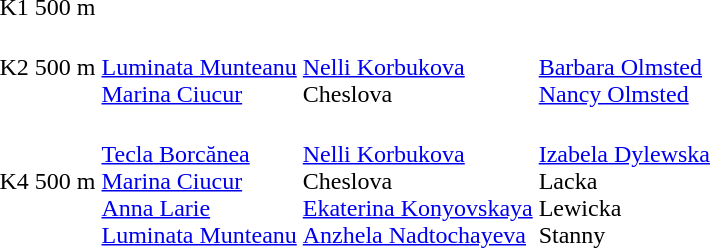<table>
<tr>
<td>K1 500 m</td>
<td></td>
<td></td>
<td></td>
</tr>
<tr>
<td>K2 500 m</td>
<td><br><a href='#'>Luminata Munteanu</a><br><a href='#'>Marina Ciucur</a></td>
<td><br><a href='#'>Nelli Korbukova</a><br>Cheslova</td>
<td><br><a href='#'>Barbara Olmsted</a><br><a href='#'>Nancy Olmsted</a></td>
</tr>
<tr>
<td>K4 500 m</td>
<td><br><a href='#'>Tecla Borcănea</a><br><a href='#'>Marina Ciucur</a><br><a href='#'>Anna Larie</a><br><a href='#'>Luminata Munteanu</a></td>
<td><br><a href='#'>Nelli Korbukova</a><br>Cheslova<br><a href='#'>Ekaterina Konyovskaya</a><br><a href='#'>Anzhela Nadtochayeva</a></td>
<td><br><a href='#'>Izabela Dylewska</a><br>Lacka<br>Lewicka<br>Stanny</td>
</tr>
</table>
